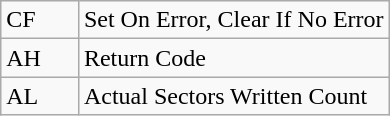<table class="wikitable">
<tr>
<td width="20%">CF</td>
<td width="80%">Set On Error, Clear If No Error</td>
</tr>
<tr>
<td width="20%">AH</td>
<td width="80%">Return Code</td>
</tr>
<tr>
<td width="20%">AL</td>
<td width="80%">Actual Sectors Written Count</td>
</tr>
</table>
